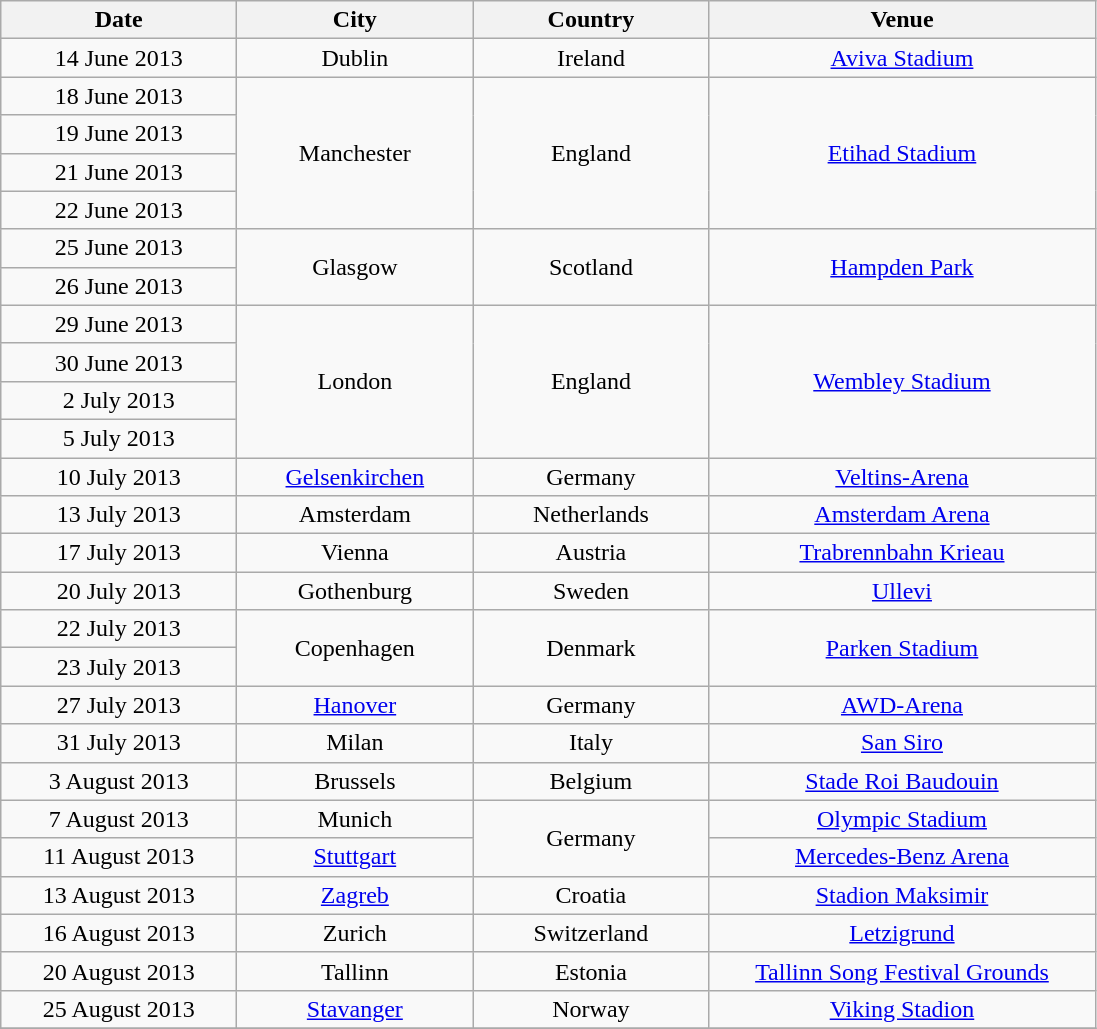<table class="wikitable" style="text-align:center;">
<tr>
<th width="150">Date</th>
<th width="150">City</th>
<th width="150">Country</th>
<th width="250">Venue</th>
</tr>
<tr>
<td>14 June 2013</td>
<td>Dublin</td>
<td>Ireland</td>
<td><a href='#'>Aviva Stadium</a></td>
</tr>
<tr>
<td>18 June 2013</td>
<td rowspan="4">Manchester</td>
<td rowspan="4">England</td>
<td rowspan="4"><a href='#'>Etihad Stadium</a></td>
</tr>
<tr>
<td>19 June 2013</td>
</tr>
<tr>
<td>21 June 2013</td>
</tr>
<tr>
<td>22 June 2013</td>
</tr>
<tr>
<td>25 June 2013</td>
<td rowspan="2">Glasgow</td>
<td rowspan="2">Scotland</td>
<td rowspan="2"><a href='#'>Hampden Park</a></td>
</tr>
<tr>
<td>26 June 2013</td>
</tr>
<tr>
<td>29 June 2013</td>
<td rowspan="4">London</td>
<td rowspan="4">England</td>
<td rowspan="4"><a href='#'>Wembley Stadium</a></td>
</tr>
<tr>
<td>30 June 2013</td>
</tr>
<tr>
<td>2 July 2013</td>
</tr>
<tr>
<td>5 July 2013</td>
</tr>
<tr>
<td>10 July 2013</td>
<td><a href='#'>Gelsenkirchen</a></td>
<td>Germany</td>
<td><a href='#'>Veltins-Arena</a></td>
</tr>
<tr>
<td>13 July 2013</td>
<td>Amsterdam</td>
<td>Netherlands</td>
<td><a href='#'>Amsterdam Arena</a></td>
</tr>
<tr>
<td>17 July 2013</td>
<td>Vienna</td>
<td>Austria</td>
<td><a href='#'>Trabrennbahn Krieau</a></td>
</tr>
<tr>
<td>20 July 2013</td>
<td>Gothenburg</td>
<td>Sweden</td>
<td><a href='#'>Ullevi</a></td>
</tr>
<tr>
<td>22 July 2013</td>
<td rowspan="2">Copenhagen</td>
<td rowspan="2">Denmark</td>
<td rowspan="2"><a href='#'>Parken Stadium</a></td>
</tr>
<tr>
<td>23 July 2013</td>
</tr>
<tr>
<td>27 July 2013</td>
<td><a href='#'>Hanover</a></td>
<td>Germany</td>
<td><a href='#'>AWD-Arena</a></td>
</tr>
<tr>
<td>31 July 2013</td>
<td>Milan</td>
<td>Italy</td>
<td><a href='#'>San Siro</a></td>
</tr>
<tr>
<td>3 August 2013</td>
<td>Brussels</td>
<td>Belgium</td>
<td><a href='#'>Stade Roi Baudouin</a></td>
</tr>
<tr>
<td>7 August 2013</td>
<td>Munich</td>
<td rowspan="2">Germany</td>
<td><a href='#'>Olympic Stadium</a></td>
</tr>
<tr>
<td>11 August 2013</td>
<td><a href='#'>Stuttgart</a></td>
<td><a href='#'>Mercedes-Benz Arena</a></td>
</tr>
<tr>
<td>13 August 2013</td>
<td><a href='#'>Zagreb</a></td>
<td>Croatia</td>
<td><a href='#'>Stadion Maksimir</a></td>
</tr>
<tr>
<td>16 August 2013</td>
<td>Zurich</td>
<td>Switzerland</td>
<td><a href='#'>Letzigrund</a></td>
</tr>
<tr>
<td>20 August 2013</td>
<td>Tallinn</td>
<td>Estonia</td>
<td><a href='#'>Tallinn Song Festival Grounds</a></td>
</tr>
<tr>
<td>25 August 2013</td>
<td><a href='#'>Stavanger</a></td>
<td>Norway</td>
<td><a href='#'>Viking Stadion</a></td>
</tr>
<tr>
</tr>
</table>
